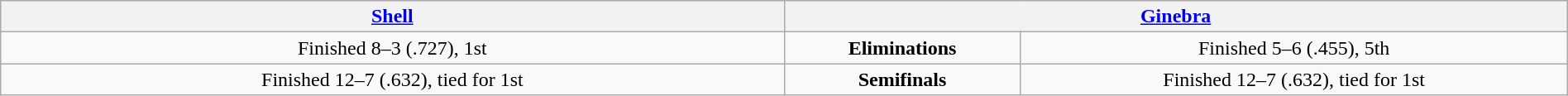<table class="wikitable" style="width:100%;">
<tr align=center>
<th colspan="2" style="width:45%;"><a href='#'>Shell</a></th>
<th colspan="2" style="width:45%;"><a href='#'>Ginebra</a></th>
</tr>
<tr align=center>
<td>Finished 8–3 (.727), 1st</td>
<td colspan=2><strong>Eliminations</strong></td>
<td>Finished 5–6 (.455), 5th</td>
</tr>
<tr align=center>
<td>Finished 12–7 (.632), tied for 1st</td>
<td colspan=2><strong>Semifinals</strong></td>
<td>Finished 12–7 (.632), tied for 1st</td>
</tr>
</table>
